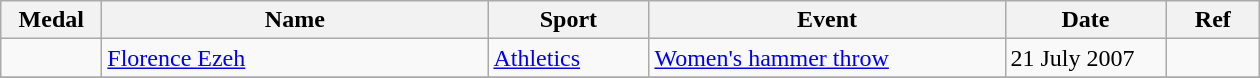<table class="wikitable sortable" style="font-size:100%">
<tr>
<th width="60">Medal</th>
<th width="250">Name</th>
<th width="100">Sport</th>
<th width="230">Event</th>
<th width="100">Date</th>
<th width="55">Ref</th>
</tr>
<tr>
<td></td>
<td><a href='#'>Florence Ezeh</a></td>
<td><a href='#'>Athletics</a></td>
<td><a href='#'>Women's hammer throw</a></td>
<td>21 July 2007</td>
<td></td>
</tr>
<tr>
</tr>
</table>
